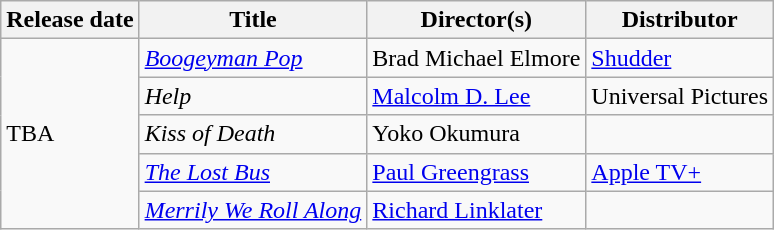<table class="wikitable sortable">
<tr>
<th scope="col">Release date</th>
<th>Title</th>
<th>Director(s)</th>
<th>Distributor</th>
</tr>
<tr>
<td rowspan="5">TBA</td>
<td><em><a href='#'>Boogeyman Pop</a></em></td>
<td>Brad Michael Elmore</td>
<td><a href='#'>Shudder</a></td>
</tr>
<tr>
<td><em>Help</em></td>
<td><a href='#'>Malcolm D. Lee</a></td>
<td>Universal Pictures</td>
</tr>
<tr>
<td><em>Kiss of Death</em></td>
<td>Yoko Okumura</td>
<td></td>
</tr>
<tr>
<td><em><a href='#'>The Lost Bus</a></em></td>
<td><a href='#'>Paul Greengrass</a></td>
<td><a href='#'>Apple TV+</a></td>
</tr>
<tr>
<td><em><a href='#'>Merrily We Roll Along</a></em></td>
<td><a href='#'>Richard Linklater</a></td>
<td></td>
</tr>
</table>
